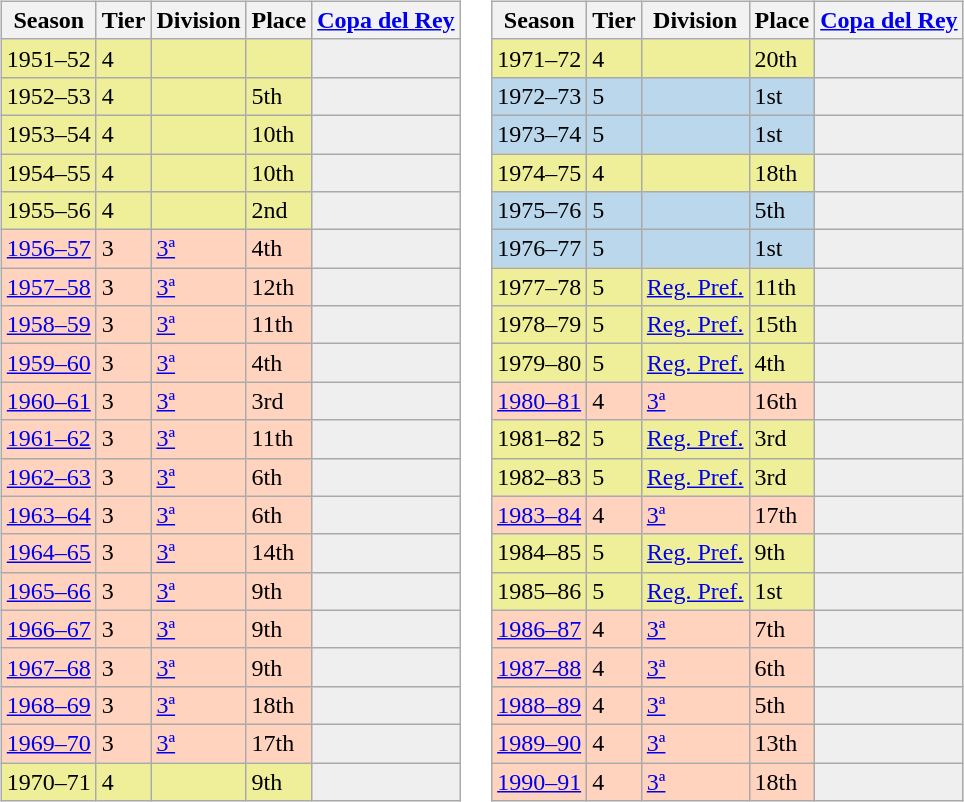<table>
<tr>
<td valign="top" width=0%><br><table class="wikitable">
<tr style="background:#f0f6fa;">
<th>Season</th>
<th>Tier</th>
<th>Division</th>
<th>Place</th>
<th><a href='#'>Copa del Rey</a></th>
</tr>
<tr>
<td style="background:#EFEF99;">1951–52</td>
<td style="background:#EFEF99;">4</td>
<td style="background:#EFEF99;"></td>
<td style="background:#EFEF99;"></td>
<th style="background:#efefef;"></th>
</tr>
<tr>
<td style="background:#EFEF99;">1952–53</td>
<td style="background:#EFEF99;">4</td>
<td style="background:#EFEF99;"></td>
<td style="background:#EFEF99;">5th</td>
<th style="background:#efefef;"></th>
</tr>
<tr>
<td style="background:#EFEF99;">1953–54</td>
<td style="background:#EFEF99;">4</td>
<td style="background:#EFEF99;"></td>
<td style="background:#EFEF99;">10th</td>
<th style="background:#efefef;"></th>
</tr>
<tr>
<td style="background:#EFEF99;">1954–55</td>
<td style="background:#EFEF99;">4</td>
<td style="background:#EFEF99;"></td>
<td style="background:#EFEF99;">10th</td>
<th style="background:#efefef;"></th>
</tr>
<tr>
<td style="background:#EFEF99;">1955–56</td>
<td style="background:#EFEF99;">4</td>
<td style="background:#EFEF99;"></td>
<td style="background:#EFEF99;">2nd</td>
<th style="background:#efefef;"></th>
</tr>
<tr>
<td style="background:#FFD3BD;"><a href='#'>1956–57</a></td>
<td style="background:#FFD3BD;">3</td>
<td style="background:#FFD3BD;"><a href='#'>3ª</a></td>
<td style="background:#FFD3BD;">4th</td>
<th style="background:#efefef;"></th>
</tr>
<tr>
<td style="background:#FFD3BD;"><a href='#'>1957–58</a></td>
<td style="background:#FFD3BD;">3</td>
<td style="background:#FFD3BD;"><a href='#'>3ª</a></td>
<td style="background:#FFD3BD;">12th</td>
<th style="background:#efefef;"></th>
</tr>
<tr>
<td style="background:#FFD3BD;"><a href='#'>1958–59</a></td>
<td style="background:#FFD3BD;">3</td>
<td style="background:#FFD3BD;"><a href='#'>3ª</a></td>
<td style="background:#FFD3BD;">11th</td>
<th style="background:#efefef;"></th>
</tr>
<tr>
<td style="background:#FFD3BD;"><a href='#'>1959–60</a></td>
<td style="background:#FFD3BD;">3</td>
<td style="background:#FFD3BD;"><a href='#'>3ª</a></td>
<td style="background:#FFD3BD;">4th</td>
<th style="background:#efefef;"></th>
</tr>
<tr>
<td style="background:#FFD3BD;"><a href='#'>1960–61</a></td>
<td style="background:#FFD3BD;">3</td>
<td style="background:#FFD3BD;"><a href='#'>3ª</a></td>
<td style="background:#FFD3BD;">3rd</td>
<th style="background:#efefef;"></th>
</tr>
<tr>
<td style="background:#FFD3BD;"><a href='#'>1961–62</a></td>
<td style="background:#FFD3BD;">3</td>
<td style="background:#FFD3BD;"><a href='#'>3ª</a></td>
<td style="background:#FFD3BD;">11th</td>
<th style="background:#efefef;"></th>
</tr>
<tr>
<td style="background:#FFD3BD;"><a href='#'>1962–63</a></td>
<td style="background:#FFD3BD;">3</td>
<td style="background:#FFD3BD;"><a href='#'>3ª</a></td>
<td style="background:#FFD3BD;">6th</td>
<th style="background:#efefef;"></th>
</tr>
<tr>
<td style="background:#FFD3BD;"><a href='#'>1963–64</a></td>
<td style="background:#FFD3BD;">3</td>
<td style="background:#FFD3BD;"><a href='#'>3ª</a></td>
<td style="background:#FFD3BD;">6th</td>
<th style="background:#efefef;"></th>
</tr>
<tr>
<td style="background:#FFD3BD;"><a href='#'>1964–65</a></td>
<td style="background:#FFD3BD;">3</td>
<td style="background:#FFD3BD;"><a href='#'>3ª</a></td>
<td style="background:#FFD3BD;">14th</td>
<th style="background:#efefef;"></th>
</tr>
<tr>
<td style="background:#FFD3BD;"><a href='#'>1965–66</a></td>
<td style="background:#FFD3BD;">3</td>
<td style="background:#FFD3BD;"><a href='#'>3ª</a></td>
<td style="background:#FFD3BD;">9th</td>
<th style="background:#efefef;"></th>
</tr>
<tr>
<td style="background:#FFD3BD;"><a href='#'>1966–67</a></td>
<td style="background:#FFD3BD;">3</td>
<td style="background:#FFD3BD;"><a href='#'>3ª</a></td>
<td style="background:#FFD3BD;">9th</td>
<th style="background:#efefef;"></th>
</tr>
<tr>
<td style="background:#FFD3BD;"><a href='#'>1967–68</a></td>
<td style="background:#FFD3BD;">3</td>
<td style="background:#FFD3BD;"><a href='#'>3ª</a></td>
<td style="background:#FFD3BD;">9th</td>
<th style="background:#efefef;"></th>
</tr>
<tr>
<td style="background:#FFD3BD;"><a href='#'>1968–69</a></td>
<td style="background:#FFD3BD;">3</td>
<td style="background:#FFD3BD;"><a href='#'>3ª</a></td>
<td style="background:#FFD3BD;">18th</td>
<th style="background:#efefef;"></th>
</tr>
<tr>
<td style="background:#FFD3BD;"><a href='#'>1969–70</a></td>
<td style="background:#FFD3BD;">3</td>
<td style="background:#FFD3BD;"><a href='#'>3ª</a></td>
<td style="background:#FFD3BD;">17th</td>
<th style="background:#efefef;"></th>
</tr>
<tr>
<td style="background:#EFEF99;">1970–71</td>
<td style="background:#EFEF99;">4</td>
<td style="background:#EFEF99;"></td>
<td style="background:#EFEF99;">9th</td>
<th style="background:#efefef;"></th>
</tr>
</table>
</td>
<td valign="top" width=51%><br><table class="wikitable">
<tr style="background:#f0f6fa;">
<th>Season</th>
<th>Tier</th>
<th>Division</th>
<th>Place</th>
<th><a href='#'>Copa del Rey</a></th>
</tr>
<tr>
<td style="background:#EFEF99;">1971–72</td>
<td style="background:#EFEF99;">4</td>
<td style="background:#EFEF99;"></td>
<td style="background:#EFEF99;">20th</td>
<th style="background:#efefef;"></th>
</tr>
<tr>
<td style="background:#BBD7EC;">1972–73</td>
<td style="background:#BBD7EC;">5</td>
<td style="background:#BBD7EC;"></td>
<td style="background:#BBD7EC;">1st</td>
<th style="background:#efefef;"></th>
</tr>
<tr>
<td style="background:#BBD7EC;">1973–74</td>
<td style="background:#BBD7EC;">5</td>
<td style="background:#BBD7EC;"></td>
<td style="background:#BBD7EC;">1st</td>
<th style="background:#efefef;"></th>
</tr>
<tr>
<td style="background:#EFEF99;">1974–75</td>
<td style="background:#EFEF99;">4</td>
<td style="background:#EFEF99;"></td>
<td style="background:#EFEF99;">18th</td>
<th style="background:#efefef;"></th>
</tr>
<tr>
<td style="background:#BBD7EC;">1975–76</td>
<td style="background:#BBD7EC;">5</td>
<td style="background:#BBD7EC;"></td>
<td style="background:#BBD7EC;">5th</td>
<th style="background:#efefef;"></th>
</tr>
<tr>
<td style="background:#BBD7EC;">1976–77</td>
<td style="background:#BBD7EC;">5</td>
<td style="background:#BBD7EC;"></td>
<td style="background:#BBD7EC;">1st</td>
<th style="background:#efefef;"></th>
</tr>
<tr>
<td style="background:#EFEF99;">1977–78</td>
<td style="background:#EFEF99;">5</td>
<td style="background:#EFEF99;"><a href='#'>Reg. Pref.</a></td>
<td style="background:#EFEF99;">11th</td>
<th style="background:#efefef;"></th>
</tr>
<tr>
<td style="background:#EFEF99;">1978–79</td>
<td style="background:#EFEF99;">5</td>
<td style="background:#EFEF99;"><a href='#'>Reg. Pref.</a></td>
<td style="background:#EFEF99;">15th</td>
<th style="background:#efefef;"></th>
</tr>
<tr>
<td style="background:#EFEF99;">1979–80</td>
<td style="background:#EFEF99;">5</td>
<td style="background:#EFEF99;"><a href='#'>Reg. Pref.</a></td>
<td style="background:#EFEF99;">4th</td>
<th style="background:#efefef;"></th>
</tr>
<tr>
<td style="background:#FFD3BD;"><a href='#'>1980–81</a></td>
<td style="background:#FFD3BD;">4</td>
<td style="background:#FFD3BD;"><a href='#'>3ª</a></td>
<td style="background:#FFD3BD;">16th</td>
<th style="background:#efefef;"></th>
</tr>
<tr>
<td style="background:#EFEF99;">1981–82</td>
<td style="background:#EFEF99;">5</td>
<td style="background:#EFEF99;"><a href='#'>Reg. Pref.</a></td>
<td style="background:#EFEF99;">3rd</td>
<th style="background:#efefef;"></th>
</tr>
<tr>
<td style="background:#EFEF99;">1982–83</td>
<td style="background:#EFEF99;">5</td>
<td style="background:#EFEF99;"><a href='#'>Reg. Pref.</a></td>
<td style="background:#EFEF99;">3rd</td>
<th style="background:#efefef;"></th>
</tr>
<tr>
<td style="background:#FFD3BD;"><a href='#'>1983–84</a></td>
<td style="background:#FFD3BD;">4</td>
<td style="background:#FFD3BD;"><a href='#'>3ª</a></td>
<td style="background:#FFD3BD;">17th</td>
<th style="background:#efefef;"></th>
</tr>
<tr>
<td style="background:#EFEF99;">1984–85</td>
<td style="background:#EFEF99;">5</td>
<td style="background:#EFEF99;"><a href='#'>Reg. Pref.</a></td>
<td style="background:#EFEF99;">9th</td>
<th style="background:#efefef;"></th>
</tr>
<tr>
<td style="background:#EFEF99;">1985–86</td>
<td style="background:#EFEF99;">5</td>
<td style="background:#EFEF99;"><a href='#'>Reg. Pref.</a></td>
<td style="background:#EFEF99;">1st</td>
<th style="background:#efefef;"></th>
</tr>
<tr>
<td style="background:#FFD3BD;"><a href='#'>1986–87</a></td>
<td style="background:#FFD3BD;">4</td>
<td style="background:#FFD3BD;"><a href='#'>3ª</a></td>
<td style="background:#FFD3BD;">7th</td>
<th style="background:#efefef;"></th>
</tr>
<tr>
<td style="background:#FFD3BD;"><a href='#'>1987–88</a></td>
<td style="background:#FFD3BD;">4</td>
<td style="background:#FFD3BD;"><a href='#'>3ª</a></td>
<td style="background:#FFD3BD;">6th</td>
<th style="background:#efefef;"></th>
</tr>
<tr>
<td style="background:#FFD3BD;"><a href='#'>1988–89</a></td>
<td style="background:#FFD3BD;">4</td>
<td style="background:#FFD3BD;"><a href='#'>3ª</a></td>
<td style="background:#FFD3BD;">5th</td>
<th style="background:#efefef;"></th>
</tr>
<tr>
<td style="background:#FFD3BD;"><a href='#'>1989–90</a></td>
<td style="background:#FFD3BD;">4</td>
<td style="background:#FFD3BD;"><a href='#'>3ª</a></td>
<td style="background:#FFD3BD;">13th</td>
<th style="background:#efefef;"></th>
</tr>
<tr>
<td style="background:#FFD3BD;"><a href='#'>1990–91</a></td>
<td style="background:#FFD3BD;">4</td>
<td style="background:#FFD3BD;"><a href='#'>3ª</a></td>
<td style="background:#FFD3BD;">18th</td>
<th style="background:#efefef;"></th>
</tr>
</table>
</td>
</tr>
</table>
